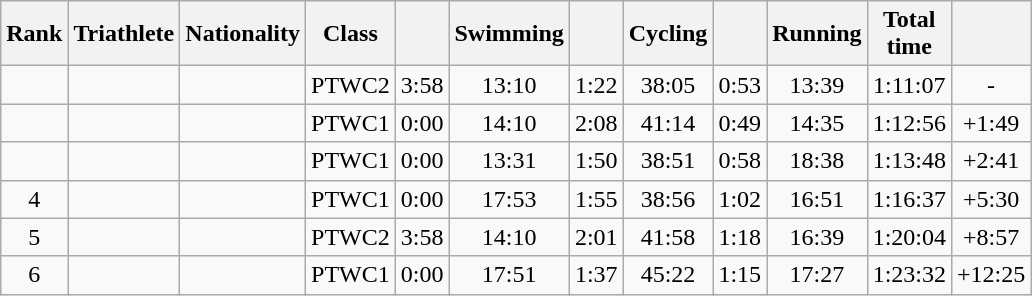<table class="wikitable sortable" style="text-align:center">
<tr>
<th>Rank</th>
<th>Triathlete</th>
<th>Nationality</th>
<th>Class</th>
<th></th>
<th>Swimming</th>
<th></th>
<th>Cycling</th>
<th></th>
<th>Running</th>
<th>Total<br>time</th>
<th></th>
</tr>
<tr>
<td></td>
<td align=left></td>
<td align=left></td>
<td>PTWC2</td>
<td>3:58</td>
<td>13:10</td>
<td>1:22</td>
<td>38:05</td>
<td>0:53</td>
<td>13:39</td>
<td>1:11:07</td>
<td>-</td>
</tr>
<tr>
<td></td>
<td align=left></td>
<td align=left></td>
<td>PTWC1</td>
<td>0:00</td>
<td>14:10</td>
<td>2:08</td>
<td>41:14</td>
<td>0:49</td>
<td>14:35</td>
<td>1:12:56</td>
<td>+1:49</td>
</tr>
<tr>
<td></td>
<td align=left></td>
<td align=left></td>
<td>PTWC1</td>
<td>0:00</td>
<td>13:31</td>
<td>1:50</td>
<td>38:51</td>
<td>0:58</td>
<td>18:38</td>
<td>1:13:48</td>
<td>+2:41</td>
</tr>
<tr>
<td>4</td>
<td align=left></td>
<td align=left></td>
<td>PTWC1</td>
<td>0:00</td>
<td>17:53</td>
<td>1:55</td>
<td>38:56</td>
<td>1:02</td>
<td>16:51</td>
<td>1:16:37</td>
<td>+5:30</td>
</tr>
<tr>
<td>5</td>
<td align=left></td>
<td align=left></td>
<td>PTWC2</td>
<td>3:58</td>
<td>14:10</td>
<td>2:01</td>
<td>41:58</td>
<td>1:18</td>
<td>16:39</td>
<td>1:20:04</td>
<td>+8:57</td>
</tr>
<tr>
<td>6</td>
<td align=left></td>
<td align=left></td>
<td>PTWC1</td>
<td>0:00</td>
<td>17:51</td>
<td>1:37</td>
<td>45:22</td>
<td>1:15</td>
<td>17:27</td>
<td>1:23:32</td>
<td>+12:25</td>
</tr>
</table>
